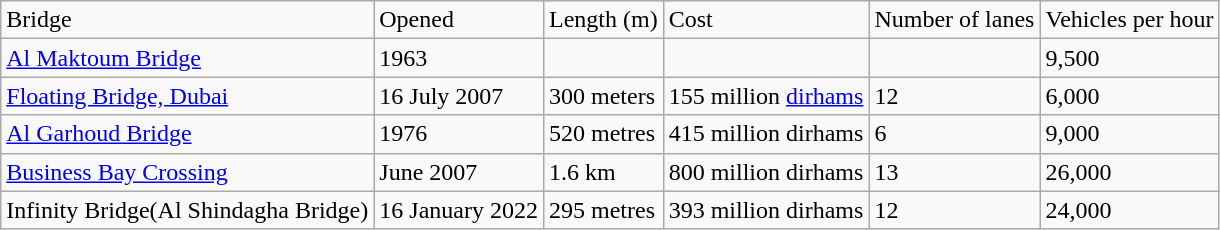<table class="wikitable">
<tr valign=top>
<td>Bridge</td>
<td>Opened</td>
<td>Length (m)</td>
<td>Cost</td>
<td>Number of lanes</td>
<td>Vehicles per hour</td>
</tr>
<tr valign=top>
<td><a href='#'>Al Maktoum Bridge</a></td>
<td>1963</td>
<td></td>
<td></td>
<td></td>
<td>9,500</td>
</tr>
<tr valign=top>
<td><a href='#'>Floating Bridge, Dubai</a></td>
<td>16 July 2007</td>
<td>300 meters</td>
<td>155 million <a href='#'>dirhams</a></td>
<td>12</td>
<td>6,000</td>
</tr>
<tr valign=top>
<td><a href='#'>Al Garhoud Bridge</a></td>
<td>1976</td>
<td>520 metres</td>
<td>415 million dirhams</td>
<td>6</td>
<td>9,000</td>
</tr>
<tr valign=top>
<td><a href='#'>Business Bay Crossing</a></td>
<td>June 2007</td>
<td>1.6 km</td>
<td>800 million dirhams</td>
<td>13</td>
<td>26,000</td>
</tr>
<tr valign=top>
<td>Infinity Bridge(Al Shindagha Bridge)</td>
<td>16 January 2022</td>
<td>295 metres</td>
<td>393 million dirhams</td>
<td>12</td>
<td>24,000</td>
</tr>
</table>
